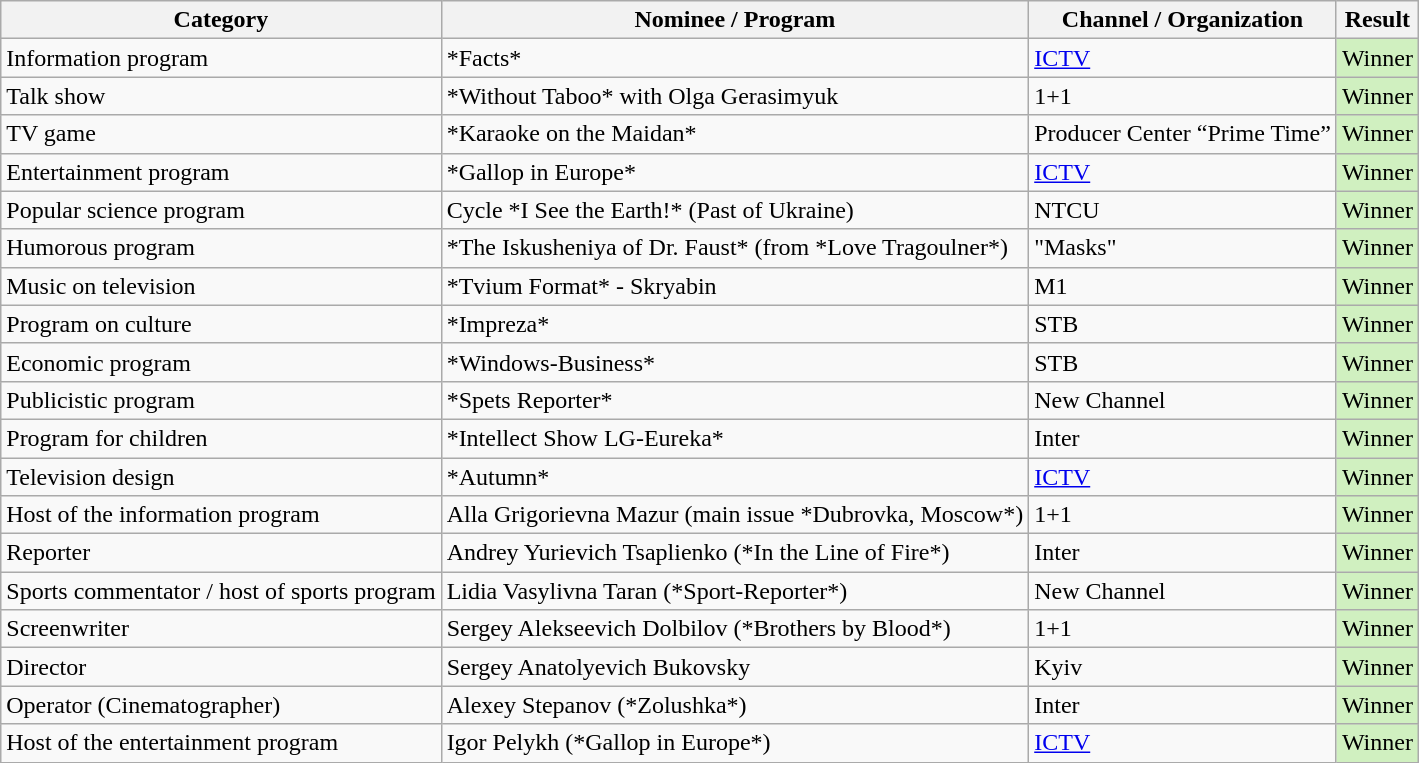<table class="wikitable sortable">
<tr>
<th>Category</th>
<th>Nominee / Program</th>
<th>Channel / Organization</th>
<th>Result</th>
</tr>
<tr>
<td>Information program</td>
<td>*Facts*</td>
<td><a href='#'>ICTV</a></td>
<td style="background:#d0f0c0;">Winner</td>
</tr>
<tr>
<td>Talk show</td>
<td>*Without Taboo* with Olga Gerasimyuk</td>
<td>1+1</td>
<td style="background:#d0f0c0;">Winner</td>
</tr>
<tr>
<td>TV game</td>
<td>*Karaoke on the Maidan*</td>
<td>Producer Center “Prime Time”</td>
<td style="background:#d0f0c0;">Winner</td>
</tr>
<tr>
<td>Entertainment program</td>
<td>*Gallop in Europe*</td>
<td><a href='#'>ICTV</a></td>
<td style="background:#d0f0c0;">Winner</td>
</tr>
<tr>
<td>Popular science program</td>
<td>Cycle *I See the Earth!* (Past of Ukraine)</td>
<td>NTCU</td>
<td style="background:#d0f0c0;">Winner</td>
</tr>
<tr>
<td>Humorous program</td>
<td>*The Iskusheniya of Dr. Faust* (from *Love Tragoulner*)</td>
<td>"Masks"</td>
<td style="background:#d0f0c0;">Winner</td>
</tr>
<tr>
<td>Music on television</td>
<td>*Tvium Format* - Skryabin</td>
<td>M1</td>
<td style="background:#d0f0c0;">Winner</td>
</tr>
<tr>
<td>Program on culture</td>
<td>*Impreza*</td>
<td>STB</td>
<td style="background:#d0f0c0;">Winner</td>
</tr>
<tr>
<td>Economic program</td>
<td>*Windows-Business*</td>
<td>STB</td>
<td style="background:#d0f0c0;">Winner</td>
</tr>
<tr>
<td>Publicistic program</td>
<td>*Spets Reporter*</td>
<td>New Channel</td>
<td style="background:#d0f0c0;">Winner</td>
</tr>
<tr>
<td>Program for children</td>
<td>*Intellect Show LG-Eureka*</td>
<td>Inter</td>
<td style="background:#d0f0c0;">Winner</td>
</tr>
<tr>
<td>Television design</td>
<td>*Autumn*</td>
<td><a href='#'>ICTV</a></td>
<td style="background:#d0f0c0;">Winner</td>
</tr>
<tr>
<td>Host of the information program</td>
<td>Alla Grigorievna Mazur (main issue *Dubrovka, Moscow*)</td>
<td>1+1</td>
<td style="background:#d0f0c0;">Winner</td>
</tr>
<tr>
<td>Reporter</td>
<td>Andrey Yurievich Tsaplienko (*In the Line of Fire*)</td>
<td>Inter</td>
<td style="background:#d0f0c0;">Winner</td>
</tr>
<tr>
<td>Sports commentator / host of sports program</td>
<td>Lidia Vasylivna Taran (*Sport-Reporter*)</td>
<td>New Channel</td>
<td style="background:#d0f0c0;">Winner</td>
</tr>
<tr>
<td>Screenwriter</td>
<td>Sergey Alekseevich Dolbilov (*Brothers by Blood*)</td>
<td>1+1</td>
<td style="background:#d0f0c0;">Winner</td>
</tr>
<tr>
<td>Director</td>
<td>Sergey Anatolyevich Bukovsky</td>
<td>Kyiv</td>
<td style="background:#d0f0c0;">Winner</td>
</tr>
<tr>
<td>Operator (Cinematographer)</td>
<td>Alexey Stepanov (*Zolushka*)</td>
<td>Inter</td>
<td style="background:#d0f0c0;">Winner</td>
</tr>
<tr>
<td>Host of the entertainment program</td>
<td>Igor Pelykh (*Gallop in Europe*)</td>
<td><a href='#'>ICTV</a></td>
<td style="background:#d0f0c0;">Winner</td>
</tr>
</table>
